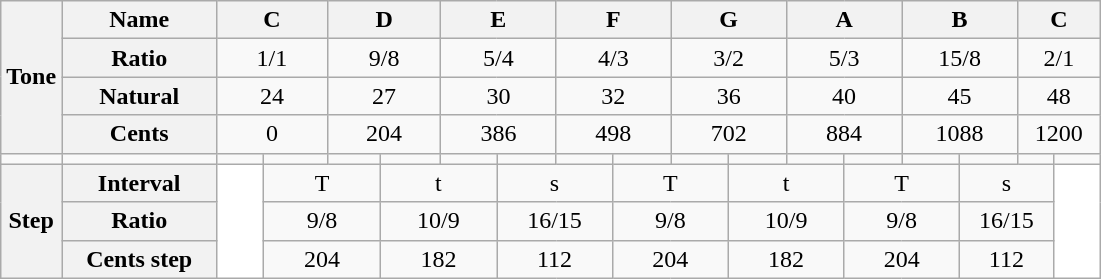<table class="wikitable" style="text-align: center">
<tr>
<th rowspan="4">Tone</th>
<th style="width:6em;">Name</th>
<th colspan="2" style="width: 3em">C</th>
<th colspan="2" style="width: 3em">D</th>
<th colspan="2" style="width: 3em">E</th>
<th colspan="2" style="width: 3em">F</th>
<th colspan="2" style="width: 3em">G</th>
<th colspan="2" style="width: 3em">A</th>
<th colspan="2" style="width: 3em">B</th>
<th colspan="2" style="width: 3em">C</th>
</tr>
<tr>
<th>Ratio</th>
<td colspan="2">1/1</td>
<td colspan="2">9/8</td>
<td colspan="2">5/4</td>
<td colspan="2">4/3</td>
<td colspan="2">3/2</td>
<td colspan="2">5/3</td>
<td colspan="2">15/8</td>
<td colspan="2">2/1</td>
</tr>
<tr>
<th>Natural</th>
<td colspan="2">24</td>
<td colspan="2">27</td>
<td colspan="2">30</td>
<td colspan="2">32</td>
<td colspan="2">36</td>
<td colspan="2">40</td>
<td colspan="2">45</td>
<td colspan="2">48</td>
</tr>
<tr>
<th>Cents</th>
<td colspan="2">0</td>
<td colspan="2">204</td>
<td colspan="2">386</td>
<td colspan="2">498</td>
<td colspan="2">702</td>
<td colspan="2">884</td>
<td colspan="2">1088</td>
<td colspan="2">1200</td>
</tr>
<tr>
<td></td>
<td></td>
<td></td>
<td></td>
<td></td>
<td></td>
<td></td>
<td></td>
<td></td>
<td></td>
<td></td>
<td></td>
<td></td>
<td></td>
<td></td>
<td></td>
<td></td>
<td></td>
</tr>
<tr>
<th rowspan="3">Step</th>
<th>Interval</th>
<td rowspan=3 style="background-color: white; width:1.5em"> </td>
<td colspan="2" style="width:3em">T</td>
<td colspan="2" style="width:3em">t</td>
<td colspan="2" style="width:3em">s</td>
<td colspan="2" style="width:3em">T</td>
<td colspan="2" style="width:3em">t</td>
<td colspan="2" style="width:3em">T</td>
<td colspan="2" style="width:3em">s</td>
<td rowspan=3 style="background-color: white; width: 1.5em"> </td>
</tr>
<tr>
<th>Ratio</th>
<td colspan="2">9/8</td>
<td colspan="2">10/9</td>
<td colspan="2">16/15</td>
<td colspan="2">9/8</td>
<td colspan="2">10/9</td>
<td colspan="2">9/8</td>
<td colspan="2">16/15</td>
</tr>
<tr>
<th>Cents step</th>
<td colspan="2">204</td>
<td colspan="2">182</td>
<td colspan="2">112</td>
<td colspan="2">204</td>
<td colspan="2">182</td>
<td colspan="2">204</td>
<td colspan="2">112</td>
</tr>
</table>
